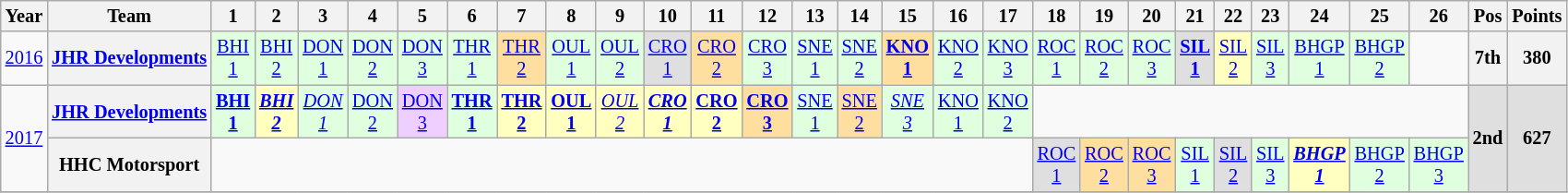<table class="wikitable" style="text-align:center; font-size:85%">
<tr>
<th>Year</th>
<th>Team</th>
<th>1</th>
<th>2</th>
<th>3</th>
<th>4</th>
<th>5</th>
<th>6</th>
<th>7</th>
<th>8</th>
<th>9</th>
<th>10</th>
<th>11</th>
<th>12</th>
<th>13</th>
<th>14</th>
<th>15</th>
<th>16</th>
<th>17</th>
<th>18</th>
<th>19</th>
<th>20</th>
<th>21</th>
<th>22</th>
<th>23</th>
<th>24</th>
<th>25</th>
<th>26</th>
<th>Pos</th>
<th>Points</th>
</tr>
<tr>
<td><a href='#'>2016</a></td>
<th nowrap><a href='#'>JHR Developments</a></th>
<td style="background:#dfffdf;"><a href='#'>BHI<br>1</a><br></td>
<td style="background:#dfffdf;"><a href='#'>BHI<br>2</a><br></td>
<td style="background:#dfffdf;"><a href='#'>DON<br>1</a><br></td>
<td style="background:#dfffdf;"><a href='#'>DON<br>2</a><br></td>
<td style="background:#dfffdf;"><a href='#'>DON<br>3</a><br></td>
<td style="background:#dfffdf;"><a href='#'>THR<br>1</a><br></td>
<td style="background:#ffdf9f;"><a href='#'>THR<br>2</a><br></td>
<td style="background:#dfffdf;"><a href='#'>OUL<br>1</a><br></td>
<td style="background:#dfffdf;"><a href='#'>OUL<br>2</a><br></td>
<td style="background:#dfdfdf;"><a href='#'>CRO<br>1</a><br></td>
<td style="background:#ffdf9f;"><a href='#'>CRO<br>2</a><br></td>
<td style="background:#dfffdf;"><a href='#'>CRO<br>3</a><br></td>
<td style="background:#dfffdf;"><a href='#'>SNE<br>1</a><br></td>
<td style="background:#dfffdf;"><a href='#'>SNE<br>2</a><br></td>
<td style="background:#ffdf9f;"><strong><a href='#'>KNO<br>1</a></strong><br></td>
<td style="background:#dfffdf;"><a href='#'>KNO<br>2</a><br></td>
<td style="background:#dfffdf;"><a href='#'>KNO<br>3</a><br></td>
<td style="background:#dfffdf;"><a href='#'>ROC<br>1</a><br></td>
<td style="background:#dfffdf;"><a href='#'>ROC<br>2</a><br></td>
<td style="background:#dfffdf;"><a href='#'>ROC<br>3</a><br></td>
<td style="background:#dfdfdf;"><strong><a href='#'>SIL<br>1</a></strong><br></td>
<td style="background:#ffffbf;"><a href='#'>SIL<br>2</a><br></td>
<td style="background:#dfffdf;"><a href='#'>SIL<br>3</a><br></td>
<td style="background:#dfffdf;"><a href='#'>BHGP<br>1</a><br></td>
<td style="background:#dfffdf;"><a href='#'>BHGP<br>2</a><br></td>
<td></td>
<th>7th</th>
<th>380</th>
</tr>
<tr>
<td rowspan=2><a href='#'>2017</a></td>
<th nowrap><a href='#'>JHR Developments</a></th>
<td style="background:#dfffdf;"><strong><a href='#'>BHI<br>1</a></strong><br></td>
<td style="background:#ffffbf;"><strong><em><a href='#'>BHI<br>2</a></em></strong><br></td>
<td style="background:#dfffdf;"><em><a href='#'>DON<br>1</a></em><br></td>
<td style="background:#dfffdf;"><a href='#'>DON<br>2</a><br></td>
<td style="background:#efcfff;"><a href='#'>DON<br>3</a><br></td>
<td style="background:#dfffdf;"><strong><a href='#'>THR<br>1</a></strong><br></td>
<td style="background:#ffffbf;"><strong><a href='#'>THR<br>2</a></strong><br></td>
<td style="background:#ffffbf;"><strong><a href='#'>OUL<br>1</a></strong><br></td>
<td style="background:#ffffbf;"><em><a href='#'>OUL<br>2</a></em><br></td>
<td style="background:#ffffbf;"><strong><em><a href='#'>CRO<br>1</a></em></strong><br></td>
<td style="background:#ffffbf;"><strong><a href='#'>CRO<br>2</a></strong><br></td>
<td style="background:#ffdf9f;"><strong><a href='#'>CRO<br>3</a></strong><br></td>
<td style="background:#dfffdf;"><a href='#'>SNE<br>1</a><br></td>
<td style="background:#ffdf9f;"><a href='#'>SNE<br>2</a><br></td>
<td style="background:#dfffdf;"><em><a href='#'>SNE<br>3</a></em><br></td>
<td style="background:#dfffdf;"><a href='#'>KNO<br>1</a><br></td>
<td style="background:#dfffdf;"><a href='#'>KNO<br>2</a><br></td>
<td colspan=9></td>
<th rowspan=2 style="background:#dfdfdf;">2nd</th>
<th rowspan=2 style="background:#dfdfdf;">627</th>
</tr>
<tr>
<th nowrap>HHC Motorsport</th>
<td colspan=17></td>
<td style="background:#dfdfdf;"><a href='#'>ROC<br>1</a><br></td>
<td style="background:#ffdf9f;"><a href='#'>ROC<br>2</a><br></td>
<td style="background:#ffdf9f;"><a href='#'>ROC<br>3</a><br></td>
<td style="background:#dfffdf;"><a href='#'>SIL<br>1</a><br></td>
<td style="background:#dfdfdf;"><a href='#'>SIL<br>2</a><br></td>
<td style="background:#dfffdf;"><a href='#'>SIL<br>3</a><br></td>
<td style="background:#ffffbf;"><strong><em><a href='#'>BHGP<br>1</a></em></strong><br></td>
<td style="background:#dfffdf;"><a href='#'>BHGP<br>2</a><br></td>
<td style="background:#dfffdf;"><a href='#'>BHGP<br>3</a><br></td>
</tr>
<tr>
</tr>
</table>
